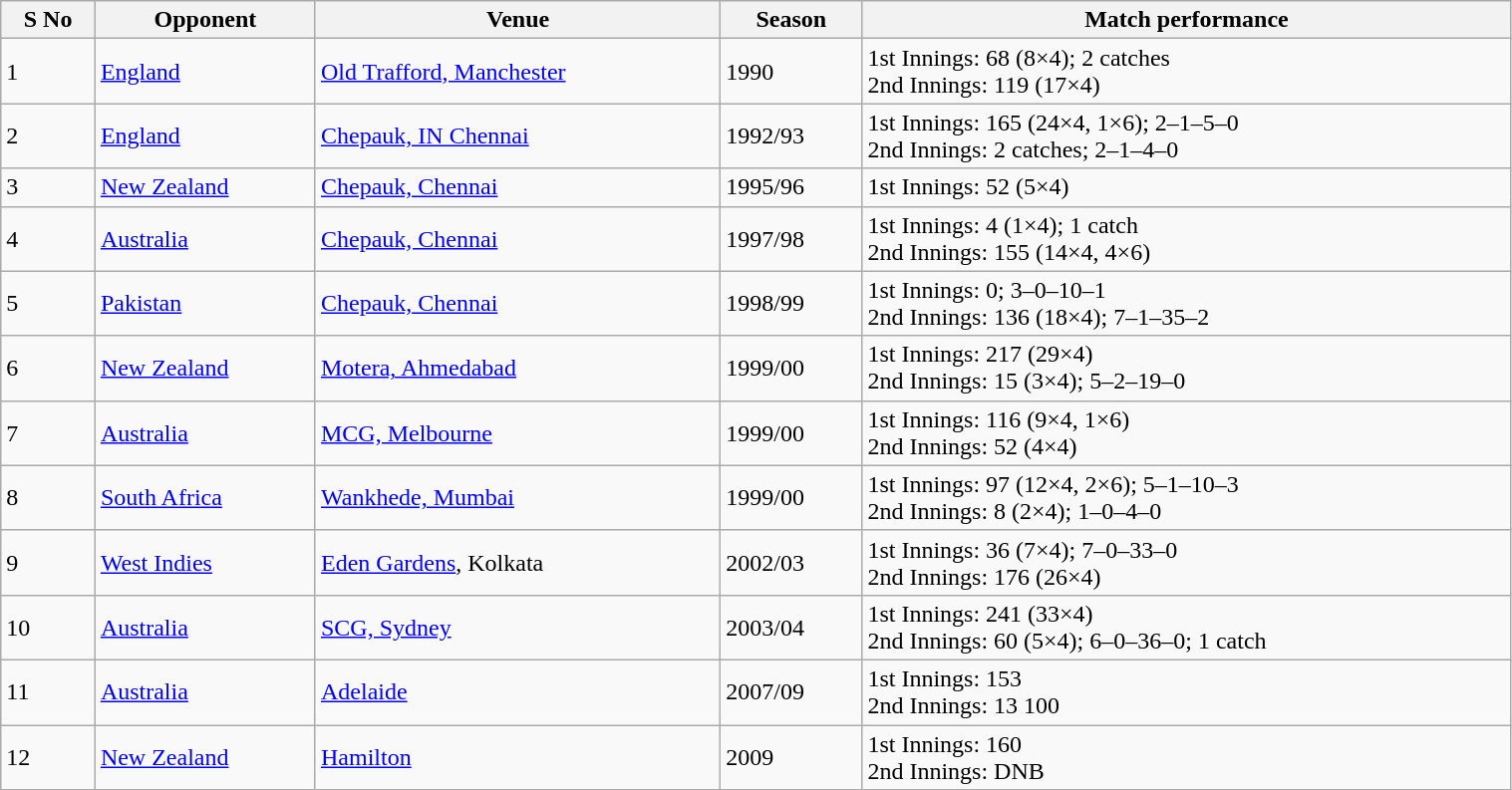<table class="wikitable" style="width:80%">
<tr>
<th>S No</th>
<th>Opponent</th>
<th>Venue</th>
<th>Season</th>
<th>Match performance</th>
</tr>
<tr>
<td>1</td>
<td><a href='#'>England</a></td>
<td><a href='#'>Old Trafford, Manchester</a></td>
<td>1990</td>
<td>1st Innings: 68 (8×4); 2 catches <br>2nd Innings: 119 (17×4)</td>
</tr>
<tr>
<td>2</td>
<td><a href='#'>England</a></td>
<td><a href='#'>Chepauk, IN Chennai</a></td>
<td>1992/93</td>
<td>1st Innings: 165 (24×4, 1×6); 2–1–5–0 <br>2nd Innings: 2 catches; 2–1–4–0</td>
</tr>
<tr>
<td>3</td>
<td><a href='#'>New Zealand</a></td>
<td><a href='#'>Chepauk, Chennai</a></td>
<td>1995/96</td>
<td>1st Innings: 52 (5×4)</td>
</tr>
<tr>
<td>4</td>
<td><a href='#'>Australia</a></td>
<td><a href='#'>Chepauk, Chennai</a></td>
<td>1997/98</td>
<td>1st Innings: 4 (1×4); 1 catch <br>2nd Innings: 155 (14×4, 4×6)</td>
</tr>
<tr>
<td>5</td>
<td><a href='#'>Pakistan</a></td>
<td><a href='#'>Chepauk, Chennai</a></td>
<td>1998/99</td>
<td>1st Innings: 0; 3–0–10–1 <br>2nd Innings: 136 (18×4); 7–1–35–2</td>
</tr>
<tr>
<td>6</td>
<td><a href='#'>New Zealand</a></td>
<td><a href='#'>Motera, Ahmedabad</a></td>
<td>1999/00</td>
<td>1st Innings: 217 (29×4) <br>2nd Innings: 15 (3×4); 5–2–19–0</td>
</tr>
<tr>
<td>7</td>
<td><a href='#'>Australia</a></td>
<td><a href='#'>MCG, Melbourne</a></td>
<td>1999/00</td>
<td>1st Innings: 116 (9×4, 1×6) <br>2nd Innings: 52 (4×4)</td>
</tr>
<tr>
<td>8</td>
<td><a href='#'>South Africa</a></td>
<td><a href='#'>Wankhede, Mumbai</a></td>
<td>1999/00</td>
<td>1st Innings: 97 (12×4, 2×6); 5–1–10–3 <br>2nd Innings: 8 (2×4); 1–0–4–0</td>
</tr>
<tr>
<td>9</td>
<td><a href='#'>West Indies</a></td>
<td><a href='#'>Eden Gardens</a>, Kolkata</td>
<td>2002/03</td>
<td>1st Innings: 36 (7×4); 7–0–33–0 <br>2nd Innings: 176 (26×4)</td>
</tr>
<tr>
<td>10</td>
<td><a href='#'>Australia</a></td>
<td><a href='#'>SCG, Sydney</a></td>
<td>2003/04</td>
<td>1st Innings: 241 (33×4) <br>2nd Innings: 60 (5×4); 6–0–36–0; 1 catch</td>
</tr>
<tr>
<td>11</td>
<td><a href='#'>Australia</a></td>
<td><a href='#'>Adelaide</a></td>
<td>2007/09</td>
<td>1st Innings: 153 <br>2nd Innings: 13 100</td>
</tr>
<tr>
<td>12</td>
<td><a href='#'>New Zealand</a></td>
<td><a href='#'>Hamilton</a></td>
<td>2009</td>
<td>1st Innings: 160 <br>2nd Innings: DNB</td>
</tr>
</table>
